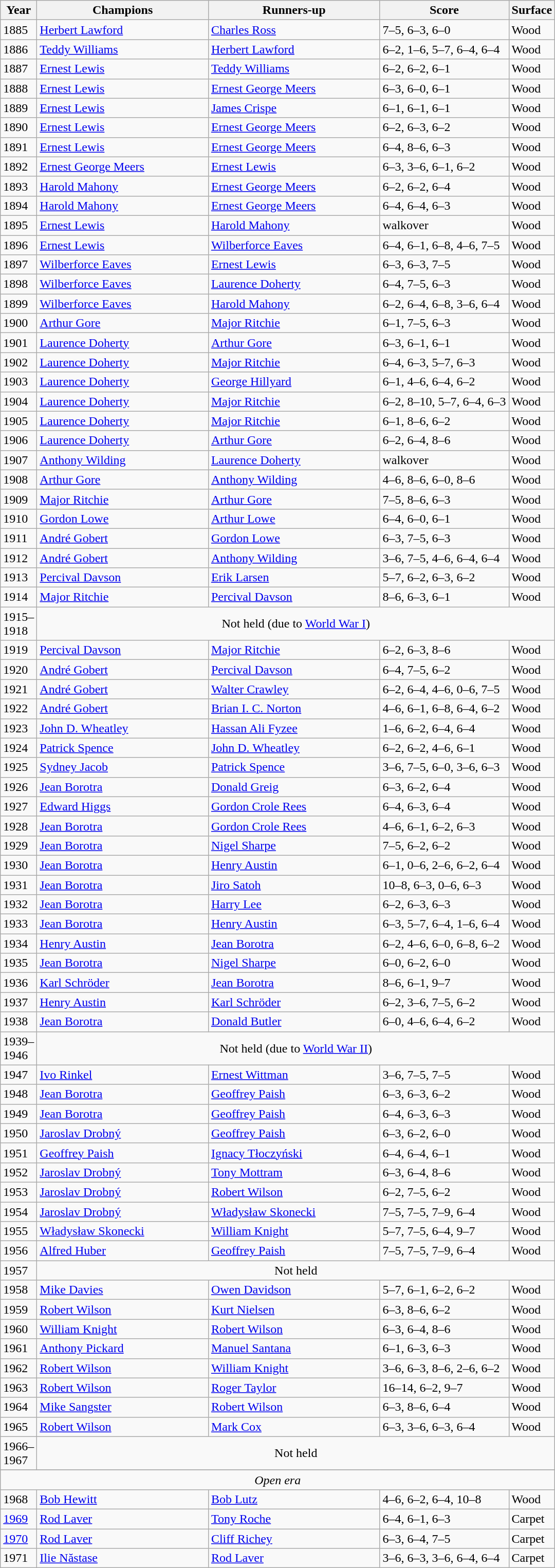<table class="sortable wikitable">
<tr>
<th style="width:40px">Year</th>
<th style="width:215px">Champions</th>
<th style="width:215px">Runners-up</th>
<th style="width:160px" class="unsortable">Score</th>
<th style="width:50px">Surface</th>
</tr>
<tr>
<td>1885</td>
<td> <a href='#'>Herbert Lawford</a></td>
<td> <a href='#'>Charles Ross</a></td>
<td>7–5, 6–3, 6–0</td>
<td>Wood</td>
</tr>
<tr>
<td>1886</td>
<td> <a href='#'>Teddy Williams</a></td>
<td> <a href='#'>Herbert Lawford</a></td>
<td>6–2, 1–6, 5–7, 6–4, 6–4</td>
<td>Wood</td>
</tr>
<tr>
<td>1887</td>
<td> <a href='#'>Ernest Lewis</a></td>
<td> <a href='#'>Teddy Williams</a></td>
<td>6–2, 6–2, 6–1</td>
<td>Wood</td>
</tr>
<tr>
<td>1888</td>
<td> <a href='#'>Ernest Lewis</a></td>
<td> <a href='#'>Ernest George Meers</a></td>
<td>6–3, 6–0, 6–1</td>
<td>Wood</td>
</tr>
<tr>
<td>1889</td>
<td> <a href='#'>Ernest Lewis</a></td>
<td> <a href='#'>James Crispe</a></td>
<td>6–1, 6–1, 6–1</td>
<td>Wood</td>
</tr>
<tr>
<td>1890</td>
<td> <a href='#'>Ernest Lewis</a></td>
<td> <a href='#'>Ernest George Meers</a></td>
<td>6–2, 6–3, 6–2</td>
<td>Wood</td>
</tr>
<tr>
<td>1891</td>
<td> <a href='#'>Ernest Lewis</a></td>
<td> <a href='#'>Ernest George Meers</a></td>
<td>6–4, 8–6, 6–3</td>
<td>Wood</td>
</tr>
<tr>
<td>1892</td>
<td> <a href='#'>Ernest George Meers</a></td>
<td> <a href='#'>Ernest Lewis</a></td>
<td>6–3, 3–6, 6–1, 6–2</td>
<td>Wood</td>
</tr>
<tr>
<td>1893</td>
<td> <a href='#'>Harold Mahony</a></td>
<td> <a href='#'>Ernest George Meers</a></td>
<td>6–2, 6–2, 6–4</td>
<td>Wood</td>
</tr>
<tr>
<td>1894</td>
<td> <a href='#'>Harold Mahony</a></td>
<td> <a href='#'>Ernest George Meers</a></td>
<td>6–4, 6–4, 6–3</td>
<td>Wood</td>
</tr>
<tr>
<td>1895</td>
<td> <a href='#'>Ernest Lewis</a></td>
<td> <a href='#'>Harold Mahony</a></td>
<td>walkover</td>
<td>Wood</td>
</tr>
<tr>
<td>1896</td>
<td> <a href='#'>Ernest Lewis</a></td>
<td> <a href='#'>Wilberforce Eaves</a></td>
<td>6–4, 6–1, 6–8, 4–6, 7–5</td>
<td>Wood</td>
</tr>
<tr>
<td>1897</td>
<td> <a href='#'>Wilberforce Eaves</a></td>
<td> <a href='#'>Ernest Lewis</a></td>
<td>6–3, 6–3, 7–5</td>
<td>Wood</td>
</tr>
<tr>
<td>1898</td>
<td> <a href='#'>Wilberforce Eaves</a></td>
<td> <a href='#'>Laurence Doherty</a></td>
<td>6–4, 7–5, 6–3</td>
<td>Wood</td>
</tr>
<tr>
<td>1899</td>
<td> <a href='#'>Wilberforce Eaves</a></td>
<td>  <a href='#'>Harold Mahony</a></td>
<td>6–2, 6–4, 6–8, 3–6, 6–4</td>
<td>Wood</td>
</tr>
<tr>
<td>1900</td>
<td> <a href='#'>Arthur Gore</a></td>
<td> <a href='#'>Major Ritchie</a></td>
<td>6–1, 7–5, 6–3</td>
<td>Wood</td>
</tr>
<tr>
<td>1901</td>
<td> <a href='#'>Laurence Doherty</a></td>
<td> <a href='#'>Arthur Gore</a></td>
<td>6–3, 6–1, 6–1</td>
<td>Wood</td>
</tr>
<tr>
<td>1902</td>
<td> <a href='#'>Laurence Doherty</a></td>
<td> <a href='#'>Major Ritchie</a></td>
<td>6–4, 6–3, 5–7, 6–3</td>
<td>Wood</td>
</tr>
<tr>
<td>1903</td>
<td> <a href='#'>Laurence Doherty</a></td>
<td> <a href='#'>George Hillyard</a></td>
<td>6–1, 4–6, 6–4, 6–2</td>
<td>Wood</td>
</tr>
<tr>
<td>1904</td>
<td> <a href='#'>Laurence Doherty</a></td>
<td> <a href='#'>Major Ritchie</a></td>
<td>6–2, 8–10, 5–7, 6–4, 6–3</td>
<td>Wood</td>
</tr>
<tr>
<td>1905</td>
<td> <a href='#'>Laurence Doherty</a></td>
<td> <a href='#'>Major Ritchie</a></td>
<td>6–1, 8–6, 6–2</td>
<td>Wood</td>
</tr>
<tr>
<td>1906</td>
<td> <a href='#'>Laurence Doherty</a></td>
<td> <a href='#'>Arthur Gore</a></td>
<td>6–2, 6–4, 8–6</td>
<td>Wood</td>
</tr>
<tr>
<td>1907</td>
<td> <a href='#'>Anthony Wilding</a></td>
<td> <a href='#'>Laurence Doherty</a></td>
<td>walkover</td>
<td>Wood</td>
</tr>
<tr>
<td>1908</td>
<td> <a href='#'>Arthur Gore</a></td>
<td> <a href='#'>Anthony Wilding</a></td>
<td>4–6, 8–6, 6–0, 8–6</td>
<td>Wood</td>
</tr>
<tr>
<td>1909</td>
<td> <a href='#'>Major Ritchie</a></td>
<td> <a href='#'>Arthur Gore</a></td>
<td>7–5, 8–6, 6–3</td>
<td>Wood</td>
</tr>
<tr>
<td>1910</td>
<td> <a href='#'>Gordon Lowe</a></td>
<td> <a href='#'>Arthur Lowe</a></td>
<td>6–4, 6–0, 6–1</td>
<td>Wood</td>
</tr>
<tr>
<td>1911</td>
<td> <a href='#'>André Gobert</a></td>
<td> <a href='#'>Gordon Lowe</a></td>
<td>6–3, 7–5, 6–3</td>
<td>Wood</td>
</tr>
<tr>
<td>1912</td>
<td> <a href='#'>André Gobert</a></td>
<td> <a href='#'>Anthony Wilding</a></td>
<td>3–6, 7–5, 4–6, 6–4, 6–4</td>
<td>Wood</td>
</tr>
<tr>
<td>1913</td>
<td> <a href='#'>Percival Davson</a></td>
<td> <a href='#'>Erik Larsen</a></td>
<td>5–7, 6–2, 6–3, 6–2</td>
<td>Wood</td>
</tr>
<tr>
<td>1914</td>
<td> <a href='#'>Major Ritchie</a></td>
<td> <a href='#'>Percival Davson</a></td>
<td>8–6, 6–3, 6–1</td>
<td>Wood</td>
</tr>
<tr>
<td>1915–1918</td>
<td colspan=5 align=center>Not held (due to <a href='#'>World War I</a>)</td>
</tr>
<tr>
<td>1919</td>
<td> <a href='#'>Percival Davson</a></td>
<td> <a href='#'>Major Ritchie</a></td>
<td>6–2, 6–3, 8–6</td>
<td>Wood</td>
</tr>
<tr>
<td>1920</td>
<td> <a href='#'>André Gobert</a></td>
<td> <a href='#'>Percival Davson</a></td>
<td>6–4, 7–5, 6–2</td>
<td>Wood</td>
</tr>
<tr>
<td>1921</td>
<td> <a href='#'>André Gobert</a></td>
<td> <a href='#'>Walter Crawley</a></td>
<td>6–2, 6–4, 4–6, 0–6, 7–5</td>
<td>Wood</td>
</tr>
<tr>
<td>1922</td>
<td> <a href='#'>André Gobert</a></td>
<td>  <a href='#'>Brian I. C. Norton</a></td>
<td>4–6, 6–1, 6–8, 6–4, 6–2</td>
<td>Wood</td>
</tr>
<tr>
<td>1923</td>
<td> <a href='#'>John D. Wheatley</a></td>
<td> <a href='#'>Hassan Ali Fyzee</a></td>
<td>1–6, 6–2, 6–4, 6–4</td>
<td>Wood</td>
</tr>
<tr>
<td>1924</td>
<td> <a href='#'>Patrick Spence</a></td>
<td> <a href='#'>John D. Wheatley</a></td>
<td>6–2, 6–2, 4–6, 6–1</td>
<td>Wood</td>
</tr>
<tr>
<td>1925</td>
<td> <a href='#'>Sydney Jacob</a></td>
<td> <a href='#'>Patrick Spence</a></td>
<td>3–6, 7–5, 6–0, 3–6, 6–3</td>
<td>Wood</td>
</tr>
<tr>
<td>1926</td>
<td> <a href='#'>Jean Borotra</a></td>
<td> <a href='#'>Donald Greig</a></td>
<td>6–3, 6–2, 6–4</td>
<td>Wood</td>
</tr>
<tr>
<td>1927</td>
<td> <a href='#'>Edward Higgs</a></td>
<td> <a href='#'>Gordon Crole Rees</a></td>
<td>6–4, 6–3, 6–4</td>
<td>Wood</td>
</tr>
<tr>
<td>1928</td>
<td> <a href='#'>Jean Borotra</a></td>
<td> <a href='#'>Gordon Crole Rees</a></td>
<td>4–6, 6–1, 6–2, 6–3</td>
<td>Wood</td>
</tr>
<tr>
<td>1929</td>
<td> <a href='#'>Jean Borotra</a></td>
<td> <a href='#'>Nigel Sharpe</a></td>
<td>7–5, 6–2, 6–2</td>
<td>Wood</td>
</tr>
<tr>
<td>1930</td>
<td> <a href='#'>Jean Borotra</a></td>
<td> <a href='#'>Henry Austin</a></td>
<td>6–1, 0–6, 2–6, 6–2, 6–4</td>
<td>Wood</td>
</tr>
<tr>
<td>1931</td>
<td> <a href='#'>Jean Borotra</a></td>
<td> <a href='#'>Jiro Satoh</a></td>
<td>10–8, 6–3, 0–6, 6–3</td>
<td>Wood</td>
</tr>
<tr>
<td>1932</td>
<td> <a href='#'>Jean Borotra</a></td>
<td> <a href='#'>Harry Lee</a></td>
<td>6–2, 6–3, 6–3</td>
<td>Wood</td>
</tr>
<tr>
<td>1933 </td>
<td> <a href='#'>Jean Borotra</a></td>
<td> <a href='#'>Henry Austin</a></td>
<td>6–3, 5–7, 6–4, 1–6, 6–4</td>
<td>Wood</td>
</tr>
<tr>
<td>1934</td>
<td> <a href='#'>Henry Austin</a></td>
<td> <a href='#'>Jean Borotra</a></td>
<td>6–2, 4–6, 6–0, 6–8, 6–2</td>
<td>Wood</td>
</tr>
<tr>
<td>1935</td>
<td> <a href='#'>Jean Borotra</a></td>
<td> <a href='#'>Nigel Sharpe</a></td>
<td>6–0, 6–2, 6–0</td>
<td>Wood</td>
</tr>
<tr>
<td>1936</td>
<td> <a href='#'>Karl Schröder</a></td>
<td> <a href='#'>Jean Borotra</a></td>
<td>8–6, 6–1, 9–7</td>
<td>Wood</td>
</tr>
<tr>
<td>1937</td>
<td> <a href='#'>Henry Austin</a></td>
<td> <a href='#'>Karl Schröder</a></td>
<td>6–2, 3–6, 7–5, 6–2</td>
<td>Wood</td>
</tr>
<tr>
<td>1938</td>
<td> <a href='#'>Jean Borotra</a></td>
<td> <a href='#'>Donald Butler</a></td>
<td>6–0, 4–6, 6–4, 6–2</td>
<td>Wood</td>
</tr>
<tr>
<td>1939–1946</td>
<td colspan=5 align=center>Not held (due to <a href='#'>World War II</a>)</td>
</tr>
<tr>
<td>1947</td>
<td> <a href='#'>Ivo Rinkel</a></td>
<td> <a href='#'>Ernest Wittman</a></td>
<td>3–6, 7–5, 7–5</td>
<td>Wood</td>
</tr>
<tr>
<td>1948</td>
<td> <a href='#'>Jean Borotra</a></td>
<td> <a href='#'>Geoffrey Paish</a></td>
<td>6–3, 6–3, 6–2</td>
<td>Wood</td>
</tr>
<tr>
<td>1949</td>
<td> <a href='#'>Jean Borotra</a></td>
<td> <a href='#'>Geoffrey Paish</a></td>
<td>6–4, 6–3, 6–3</td>
<td>Wood</td>
</tr>
<tr>
<td>1950</td>
<td> <a href='#'>Jaroslav Drobný</a></td>
<td> <a href='#'>Geoffrey Paish</a></td>
<td>6–3, 6–2, 6–0</td>
<td>Wood</td>
</tr>
<tr>
<td>1951</td>
<td> <a href='#'>Geoffrey Paish</a></td>
<td> <a href='#'>Ignacy Tłoczyński</a></td>
<td>6–4, 6–4, 6–1</td>
<td>Wood</td>
</tr>
<tr>
<td>1952</td>
<td> <a href='#'>Jaroslav Drobný</a></td>
<td> <a href='#'>Tony Mottram</a></td>
<td>6–3, 6–4, 8–6</td>
<td>Wood</td>
</tr>
<tr>
<td>1953</td>
<td> <a href='#'>Jaroslav Drobný</a></td>
<td> <a href='#'>Robert Wilson</a></td>
<td>6–2, 7–5, 6–2</td>
<td>Wood</td>
</tr>
<tr>
<td>1954</td>
<td> <a href='#'>Jaroslav Drobný</a></td>
<td> <a href='#'>Władysław Skonecki</a></td>
<td>7–5, 7–5, 7–9, 6–4</td>
<td>Wood</td>
</tr>
<tr>
<td>1955</td>
<td> <a href='#'>Władysław Skonecki</a></td>
<td> <a href='#'>William Knight</a></td>
<td>5–7, 7–5, 6–4, 9–7</td>
<td>Wood</td>
</tr>
<tr>
<td>1956</td>
<td> <a href='#'>Alfred Huber</a></td>
<td> <a href='#'>Geoffrey Paish</a></td>
<td>7–5, 7–5, 7–9, 6–4</td>
<td>Wood</td>
</tr>
<tr>
<td>1957</td>
<td colspan=5 align=center>Not held</td>
</tr>
<tr>
<td>1958</td>
<td> <a href='#'>Mike Davies</a></td>
<td> <a href='#'>Owen Davidson</a></td>
<td>5–7, 6–1, 6–2, 6–2</td>
<td>Wood</td>
</tr>
<tr>
<td>1959</td>
<td> <a href='#'>Robert Wilson</a></td>
<td> <a href='#'>Kurt Nielsen</a></td>
<td>6–3, 8–6, 6–2</td>
<td>Wood</td>
</tr>
<tr>
<td>1960</td>
<td> <a href='#'>William Knight</a></td>
<td> <a href='#'>Robert Wilson</a></td>
<td>6–3, 6–4, 8–6</td>
<td>Wood</td>
</tr>
<tr>
<td>1961</td>
<td> <a href='#'>Anthony Pickard</a></td>
<td> <a href='#'>Manuel Santana</a></td>
<td>6–1, 6–3, 6–3</td>
<td>Wood</td>
</tr>
<tr>
<td>1962</td>
<td> <a href='#'>Robert Wilson</a></td>
<td> <a href='#'>William Knight</a></td>
<td>3–6, 6–3, 8–6, 2–6, 6–2</td>
<td>Wood</td>
</tr>
<tr>
<td>1963</td>
<td> <a href='#'>Robert Wilson</a></td>
<td> <a href='#'>Roger Taylor</a></td>
<td>16–14, 6–2, 9–7</td>
<td>Wood</td>
</tr>
<tr>
<td>1964</td>
<td> <a href='#'>Mike Sangster</a></td>
<td> <a href='#'>Robert Wilson</a></td>
<td>6–3, 8–6, 6–4</td>
<td>Wood</td>
</tr>
<tr>
<td>1965</td>
<td> <a href='#'>Robert Wilson</a></td>
<td> <a href='#'>Mark Cox</a></td>
<td>6–3, 3–6, 6–3, 6–4</td>
<td>Wood</td>
</tr>
<tr>
<td>1966–1967</td>
<td colspan=5 align=center>Not held</td>
</tr>
<tr>
</tr>
<tr>
<td colspan=10 align=center><em>Open era</em></td>
</tr>
<tr>
<td>1968</td>
<td> <a href='#'>Bob Hewitt</a></td>
<td> <a href='#'>Bob Lutz</a></td>
<td>4–6, 6–2, 6–4, 10–8</td>
<td>Wood</td>
</tr>
<tr>
<td><a href='#'>1969</a></td>
<td> <a href='#'>Rod Laver</a></td>
<td> <a href='#'>Tony Roche</a></td>
<td>6–4, 6–1, 6–3</td>
<td>Carpet</td>
</tr>
<tr>
<td><a href='#'>1970</a></td>
<td> <a href='#'>Rod Laver</a></td>
<td> <a href='#'>Cliff Richey</a></td>
<td>6–3, 6–4, 7–5</td>
<td>Carpet</td>
</tr>
<tr>
<td>1971</td>
<td> <a href='#'>Ilie Năstase</a></td>
<td> <a href='#'>Rod Laver</a></td>
<td>3–6, 6–3, 3–6, 6–4, 6–4</td>
<td>Carpet</td>
</tr>
</table>
